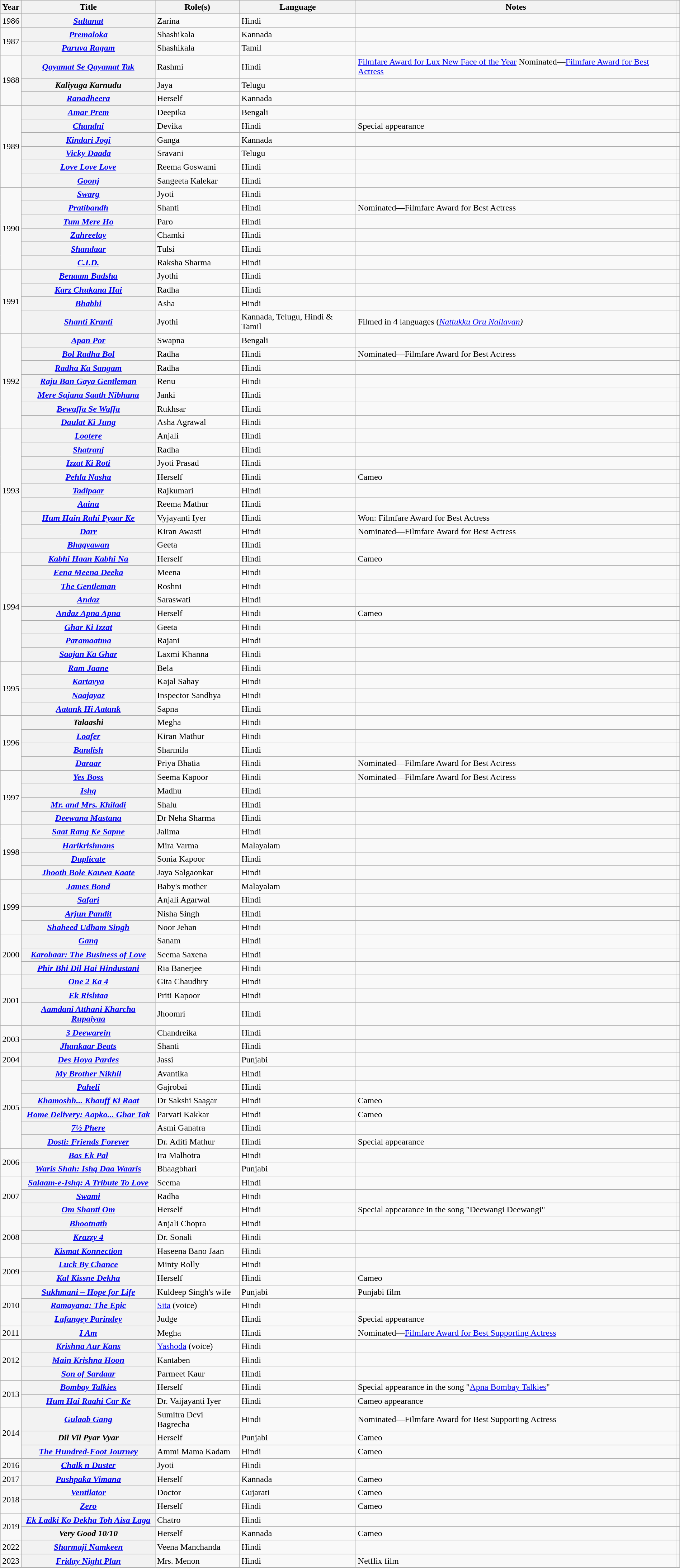<table class="wikitable plainrowheaders sortable" style="margin-right: 0;">
<tr>
<th scope="col">Year</th>
<th scope="col">Title</th>
<th scope="col">Role(s)</th>
<th>Language</th>
<th scope="col" class="unsortable">Notes</th>
<th scope="col" class="unsortable"></th>
</tr>
<tr>
<td>1986</td>
<th scope="row"><em><a href='#'>Sultanat</a></em></th>
<td>Zarina</td>
<td>Hindi</td>
<td></td>
<td style="text-align:center;"></td>
</tr>
<tr>
<td rowspan="2">1987</td>
<th scope="row"><em><a href='#'>Premaloka</a></em></th>
<td>Shashikala</td>
<td>Kannada</td>
<td></td>
<td></td>
</tr>
<tr>
<th scope="row"><em><a href='#'>Paruva Ragam</a></em></th>
<td>Shashikala</td>
<td>Tamil</td>
<td></td>
<td></td>
</tr>
<tr>
<td rowspan="3">1988</td>
<th scope="row"><em><a href='#'>Qayamat Se Qayamat Tak</a></em></th>
<td>Rashmi</td>
<td>Hindi</td>
<td><a href='#'>Filmfare Award for Lux New Face of the Year</a> Nominated—<a href='#'>Filmfare Award for Best Actress</a></td>
<td style="text-align:center;"></td>
</tr>
<tr>
<th scope="row"><em>Kaliyuga Karnudu</em></th>
<td>Jaya</td>
<td>Telugu</td>
<td></td>
<td></td>
</tr>
<tr>
<th scope="row"><em><a href='#'>Ranadheera</a></em></th>
<td>Herself</td>
<td>Kannada</td>
<td></td>
<td></td>
</tr>
<tr>
<td rowspan="6">1989</td>
<th scope="row"><em><a href='#'>Amar Prem</a></em></th>
<td>Deepika</td>
<td>Bengali</td>
<td></td>
<td></td>
</tr>
<tr>
<th scope="row"><em><a href='#'>Chandni</a></em></th>
<td>Devika</td>
<td>Hindi</td>
<td>Special appearance</td>
<td style="text-align: center;"></td>
</tr>
<tr>
<th scope="row"><em><a href='#'>Kindari Jogi</a></em></th>
<td>Ganga</td>
<td>Kannada</td>
<td></td>
<td></td>
</tr>
<tr>
<th scope="row"><em><a href='#'>Vicky Daada</a></em></th>
<td>Sravani</td>
<td>Telugu</td>
<td></td>
<td></td>
</tr>
<tr>
<th scope="row"><em><a href='#'>Love Love Love</a></em></th>
<td>Reema Goswami</td>
<td>Hindi</td>
<td></td>
<td style="text-align: center;"></td>
</tr>
<tr>
<th scope="row"><em><a href='#'>Goonj</a></em></th>
<td>Sangeeta Kalekar</td>
<td>Hindi</td>
<td></td>
<td style="text-align: center;"></td>
</tr>
<tr>
<td rowspan="6">1990</td>
<th scope="row"><em><a href='#'>Swarg</a></em></th>
<td>Jyoti</td>
<td>Hindi</td>
<td></td>
<td style="text-align: center;"></td>
</tr>
<tr>
<th scope="row"><em><a href='#'>Pratibandh</a></em></th>
<td>Shanti</td>
<td>Hindi</td>
<td>Nominated—Filmfare Award for Best Actress</td>
<td style="text-align: center;"></td>
</tr>
<tr>
<th scope="row"><em><a href='#'>Tum Mere Ho</a></em></th>
<td>Paro</td>
<td>Hindi</td>
<td></td>
<td style="text-align: center;"></td>
</tr>
<tr>
<th scope="row"><em><a href='#'>Zahreelay</a></em></th>
<td>Chamki</td>
<td>Hindi</td>
<td></td>
<td style="text-align: center;"></td>
</tr>
<tr>
<th scope="row"><em><a href='#'>Shandaar</a></em></th>
<td>Tulsi</td>
<td>Hindi</td>
<td></td>
<td style="text-align: center;"></td>
</tr>
<tr>
<th scope="row"><em><a href='#'>C.I.D.</a></em></th>
<td>Raksha Sharma</td>
<td>Hindi</td>
<td></td>
<td style="text-align: center;"></td>
</tr>
<tr>
<td rowspan="4">1991</td>
<th scope="row"><em><a href='#'>Benaam Badsha</a></em></th>
<td>Jyothi</td>
<td>Hindi</td>
<td></td>
<td style="text-align: center;"></td>
</tr>
<tr>
<th scope="row"><em><a href='#'>Karz Chukana Hai</a></em></th>
<td>Radha</td>
<td>Hindi</td>
<td></td>
<td style="text-align: center;"></td>
</tr>
<tr>
<th scope="row"><em><a href='#'>Bhabhi</a></em></th>
<td>Asha</td>
<td>Hindi</td>
<td></td>
<td style="text-align: center;"></td>
</tr>
<tr>
<th scope="row"><em><a href='#'>Shanti Kranti</a></em></th>
<td>Jyothi</td>
<td>Kannada, Telugu, Hindi  & Tamil</td>
<td>Filmed in 4 languages (<em><a href='#'>Nattukku Oru Nallavan</a>)</em></td>
<td></td>
</tr>
<tr>
<td rowspan="7">1992</td>
<th scope="row"><em><a href='#'>Apan Por</a></em></th>
<td>Swapna</td>
<td>Bengali</td>
<td></td>
<td></td>
</tr>
<tr>
<th scope="row"><em><a href='#'>Bol Radha Bol</a></em></th>
<td>Radha</td>
<td>Hindi</td>
<td>Nominated—Filmfare Award for Best Actress</td>
<td style="text-align: center;"></td>
</tr>
<tr>
<th scope="row"><em><a href='#'>Radha Ka Sangam</a></em></th>
<td>Radha</td>
<td>Hindi</td>
<td></td>
<td style="text-align: center;"></td>
</tr>
<tr>
<th scope="row"><em><a href='#'>Raju Ban Gaya Gentleman</a></em></th>
<td>Renu</td>
<td>Hindi</td>
<td></td>
<td style="text-align:center;"></td>
</tr>
<tr>
<th scope="row"><em><a href='#'>Mere Sajana Saath Nibhana</a></em></th>
<td>Janki</td>
<td>Hindi</td>
<td></td>
<td style="text-align: center;"></td>
</tr>
<tr>
<th scope="row"><em><a href='#'>Bewaffa Se Waffa</a></em></th>
<td>Rukhsar</td>
<td>Hindi</td>
<td></td>
<td style="text-align: center;"></td>
</tr>
<tr>
<th scope="row"><em><a href='#'>Daulat Ki Jung</a></em></th>
<td>Asha Agrawal</td>
<td>Hindi</td>
<td></td>
<td style="text-align: center;"></td>
</tr>
<tr>
<td rowspan="9">1993</td>
<th scope="row"><em><a href='#'>Lootere</a></em></th>
<td>Anjali</td>
<td>Hindi</td>
<td></td>
<td style="text-align:center;"></td>
</tr>
<tr>
<th scope="row"><em><a href='#'>Shatranj</a></em></th>
<td>Radha</td>
<td>Hindi</td>
<td></td>
<td style="text-align: center;"></td>
</tr>
<tr>
<th scope="row"><em><a href='#'>Izzat Ki Roti</a></em></th>
<td>Jyoti Prasad</td>
<td>Hindi</td>
<td></td>
<td style="text-align: center;"></td>
</tr>
<tr>
<th scope="row"><em><a href='#'>Pehla Nasha</a></em></th>
<td>Herself</td>
<td>Hindi</td>
<td>Cameo</td>
<td style="text-align: center;"></td>
</tr>
<tr>
<th scope="row"><em><a href='#'>Tadipaar</a></em></th>
<td>Rajkumari</td>
<td>Hindi</td>
<td></td>
<td style="text-align: center;"></td>
</tr>
<tr>
<th scope="row"><em><a href='#'>Aaina</a></em></th>
<td>Reema Mathur</td>
<td>Hindi</td>
<td></td>
<td style="text-align: center;"></td>
</tr>
<tr>
<th scope="row"><em><a href='#'>Hum Hain Rahi Pyaar Ke</a></em></th>
<td>Vyjayanti Iyer</td>
<td>Hindi</td>
<td>Won: Filmfare Award for Best Actress</td>
<td style="text-align: center;"></td>
</tr>
<tr>
<th scope="row"><em><a href='#'>Darr</a></em></th>
<td>Kiran Awasti</td>
<td>Hindi</td>
<td>Nominated—Filmfare Award for Best Actress</td>
<td style="text-align:center;"></td>
</tr>
<tr>
<th scope="row"><em><a href='#'>Bhagyawan</a></em></th>
<td>Geeta</td>
<td>Hindi</td>
<td></td>
<td style="text-align: center;"></td>
</tr>
<tr>
<td rowspan="8">1994</td>
<th scope="row"><em><a href='#'>Kabhi Haan Kabhi Na</a></em></th>
<td>Herself</td>
<td>Hindi</td>
<td>Cameo</td>
<td style="text-align:center;"></td>
</tr>
<tr>
<th scope="row"><em><a href='#'>Eena Meena Deeka</a></em></th>
<td>Meena</td>
<td>Hindi</td>
<td></td>
<td style="text-align: center;"></td>
</tr>
<tr>
<th scope="row"><em><a href='#'>The Gentleman</a></em></th>
<td>Roshni</td>
<td>Hindi</td>
<td></td>
<td style="text-align: center;"></td>
</tr>
<tr>
<th scope="row"><em><a href='#'>Andaz</a></em></th>
<td>Saraswati</td>
<td>Hindi</td>
<td></td>
<td style="text-align:center;"></td>
</tr>
<tr>
<th scope="row"><em><a href='#'>Andaz Apna Apna</a></em></th>
<td>Herself</td>
<td>Hindi</td>
<td>Cameo</td>
<td style="text-align:center;"></td>
</tr>
<tr>
<th scope="row"><em><a href='#'>Ghar Ki Izzat</a></em></th>
<td>Geeta</td>
<td>Hindi</td>
<td></td>
<td style="text-align: center;"></td>
</tr>
<tr>
<th scope="row"><em><a href='#'>Paramaatma</a></em></th>
<td>Rajani</td>
<td>Hindi</td>
<td></td>
<td style="text-align: center;"></td>
</tr>
<tr>
<th scope="row"><em><a href='#'>Saajan Ka Ghar</a></em></th>
<td>Laxmi Khanna</td>
<td>Hindi</td>
<td></td>
<td style="text-align: center;"></td>
</tr>
<tr>
<td rowspan="4">1995</td>
<th scope="row"><em><a href='#'>Ram Jaane</a></em></th>
<td>Bela</td>
<td>Hindi</td>
<td></td>
<td style="text-align:center;"></td>
</tr>
<tr>
<th scope="row"><em><a href='#'>Kartavya</a></em></th>
<td>Kajal Sahay</td>
<td>Hindi</td>
<td></td>
<td style="text-align: center;"></td>
</tr>
<tr>
<th scope="row"><em><a href='#'>Naajayaz</a></em></th>
<td>Inspector Sandhya</td>
<td>Hindi</td>
<td></td>
<td style="text-align: center;"></td>
</tr>
<tr>
<th scope="row"><em><a href='#'>Aatank Hi Aatank</a></em></th>
<td>Sapna</td>
<td>Hindi</td>
<td></td>
<td style="text-align: center;"></td>
</tr>
<tr>
<td rowspan="4">1996</td>
<th scope="row"><em>Talaashi</em></th>
<td>Megha</td>
<td>Hindi</td>
<td></td>
<td></td>
</tr>
<tr>
<th scope="row"><em><a href='#'>Loafer</a></em></th>
<td>Kiran Mathur</td>
<td>Hindi</td>
<td></td>
<td style="text-align: center;"></td>
</tr>
<tr>
<th scope="row"><em><a href='#'>Bandish</a></em></th>
<td>Sharmila</td>
<td>Hindi</td>
<td></td>
<td style="text-align: center;"></td>
</tr>
<tr>
<th scope="row"><em><a href='#'>Daraar</a></em></th>
<td>Priya Bhatia</td>
<td>Hindi</td>
<td>Nominated—Filmfare Award for Best Actress</td>
<td style="text-align: center;"></td>
</tr>
<tr>
<td rowspan="4">1997</td>
<th scope="row"><em><a href='#'>Yes Boss</a></em></th>
<td>Seema Kapoor</td>
<td>Hindi</td>
<td>Nominated—Filmfare Award for Best Actress</td>
<td style="text-align:center;"></td>
</tr>
<tr>
<th scope="row"><em><a href='#'>Ishq</a></em></th>
<td>Madhu</td>
<td>Hindi</td>
<td></td>
<td style="text-align:center;"></td>
</tr>
<tr>
<th scope="row"><em><a href='#'>Mr. and Mrs. Khiladi</a></em></th>
<td>Shalu</td>
<td>Hindi</td>
<td></td>
<td style="text-align:center;"></td>
</tr>
<tr>
<th scope="row"><em><a href='#'>Deewana Mastana</a></em></th>
<td>Dr Neha Sharma</td>
<td>Hindi</td>
<td></td>
<td style="text-align:center;"></td>
</tr>
<tr>
<td rowspan="4">1998</td>
<th scope="row"><em><a href='#'>Saat Rang Ke Sapne</a></em></th>
<td>Jalima</td>
<td>Hindi</td>
<td></td>
<td style="text-align:center;"></td>
</tr>
<tr>
<th scope="row"><em><a href='#'>Harikrishnans</a></em></th>
<td>Mira Varma</td>
<td>Malayalam</td>
<td></td>
<td></td>
</tr>
<tr>
<th scope="row"><em><a href='#'>Duplicate</a></em></th>
<td>Sonia Kapoor</td>
<td>Hindi</td>
<td></td>
<td style="text-align:center;"></td>
</tr>
<tr>
<th scope="row"><em><a href='#'>Jhooth Bole Kauwa Kaate</a></em></th>
<td>Jaya Salgaonkar</td>
<td>Hindi</td>
<td></td>
<td style="text-align: center;"></td>
</tr>
<tr>
<td rowspan="4">1999</td>
<th scope="row"><em><a href='#'>James Bond</a></em></th>
<td>Baby's mother</td>
<td>Malayalam</td>
<td></td>
<td></td>
</tr>
<tr>
<th scope="row"><em><a href='#'>Safari</a></em></th>
<td>Anjali Agarwal</td>
<td>Hindi</td>
<td></td>
<td style="text-align: center;"></td>
</tr>
<tr>
<th scope="row"><em><a href='#'>Arjun Pandit</a></em></th>
<td>Nisha Singh</td>
<td>Hindi</td>
<td></td>
<td style="text-align:center;"></td>
</tr>
<tr>
<th scope="row"><em><a href='#'>Shaheed Udham Singh</a></em></th>
<td>Noor Jehan</td>
<td>Hindi</td>
<td></td>
<td></td>
</tr>
<tr>
<td rowspan="3">2000</td>
<th scope="row"><em><a href='#'>Gang</a></em></th>
<td>Sanam</td>
<td>Hindi</td>
<td></td>
<td style="text-align: center;"></td>
</tr>
<tr>
<th scope="row"><em><a href='#'>Karobaar: The Business of Love</a></em></th>
<td>Seema Saxena</td>
<td>Hindi</td>
<td></td>
<td style="text-align: center;"></td>
</tr>
<tr>
<th scope="row"><em><a href='#'>Phir Bhi Dil Hai Hindustani</a></em></th>
<td>Ria Banerjee</td>
<td>Hindi</td>
<td></td>
<td style="text-align:center;"></td>
</tr>
<tr>
<td rowspan="3">2001</td>
<th scope="row"><em><a href='#'>One 2 Ka 4</a></em></th>
<td>Gita Chaudhry</td>
<td>Hindi</td>
<td></td>
<td style="text-align:center;"></td>
</tr>
<tr>
<th scope="row"><em><a href='#'>Ek Rishtaa</a></em></th>
<td>Priti Kapoor</td>
<td>Hindi</td>
<td></td>
<td style="text-align:center;"></td>
</tr>
<tr>
<th scope="row"><em><a href='#'>Aamdani Atthani Kharcha Rupaiyaa</a></em></th>
<td>Jhoomri</td>
<td>Hindi</td>
<td></td>
<td style="text-align: center;"></td>
</tr>
<tr>
<td rowspan="2">2003</td>
<th scope="row"><em><a href='#'>3 Deewarein</a></em></th>
<td>Chandreika</td>
<td>Hindi</td>
<td></td>
<td style="text-align: center;"></td>
</tr>
<tr>
<th scope="row"><em><a href='#'>Jhankaar Beats</a></em></th>
<td>Shanti</td>
<td>Hindi</td>
<td></td>
<td style="text-align: center;"></td>
</tr>
<tr>
<td>2004</td>
<th scope="row"><em><a href='#'>Des Hoya Pardes</a></em></th>
<td>Jassi</td>
<td>Punjabi</td>
<td></td>
<td></td>
</tr>
<tr>
<td rowspan="6">2005</td>
<th scope="row"><em><a href='#'>My Brother Nikhil</a></em></th>
<td>Avantika</td>
<td>Hindi</td>
<td></td>
<td style="text-align: center;"></td>
</tr>
<tr>
<th scope="row"><em><a href='#'>Paheli</a></em></th>
<td>Gajrobai</td>
<td>Hindi</td>
<td></td>
<td style="text-align:center;"></td>
</tr>
<tr>
<th scope="row"><em><a href='#'>Khamoshh... Khauff Ki Raat</a></em></th>
<td>Dr Sakshi Saagar</td>
<td>Hindi</td>
<td>Cameo</td>
<td></td>
</tr>
<tr>
<th scope="row"><em><a href='#'>Home Delivery: Aapko... Ghar Tak</a></em></th>
<td>Parvati Kakkar</td>
<td>Hindi</td>
<td>Cameo</td>
<td></td>
</tr>
<tr>
<th scope="row"><em><a href='#'>7½ Phere</a></em></th>
<td>Asmi Ganatra</td>
<td>Hindi</td>
<td></td>
<td style="text-align: center;"></td>
</tr>
<tr>
<th scope="row"><em><a href='#'>Dosti: Friends Forever</a></em></th>
<td>Dr. Aditi Mathur</td>
<td>Hindi</td>
<td>Special appearance</td>
<td style="text-align:center;"></td>
</tr>
<tr>
<td rowspan="2">2006</td>
<th scope="row"><em><a href='#'>Bas Ek Pal</a></em></th>
<td>Ira Malhotra</td>
<td>Hindi</td>
<td></td>
<td style="text-align: center;"></td>
</tr>
<tr>
<th scope="row"><em><a href='#'>Waris Shah: Ishq Daa Waaris</a></em></th>
<td>Bhaagbhari</td>
<td>Punjabi</td>
<td></td>
<td></td>
</tr>
<tr>
<td rowspan="3">2007</td>
<th scope="row"><em><a href='#'>Salaam-e-Ishq: A Tribute To Love</a></em></th>
<td>Seema</td>
<td>Hindi</td>
<td></td>
<td style="text-align: center;"></td>
</tr>
<tr>
<th scope="row"><em><a href='#'>Swami</a></em></th>
<td>Radha</td>
<td>Hindi</td>
<td></td>
<td style="text-align:center;"></td>
</tr>
<tr>
<th scope="row"><em><a href='#'>Om Shanti Om</a></em></th>
<td>Herself</td>
<td>Hindi</td>
<td>Special appearance in the song "Deewangi Deewangi"</td>
<td style="text-align: center;"></td>
</tr>
<tr>
<td rowspan="3">2008</td>
<th scope="row"><em><a href='#'>Bhootnath</a></em></th>
<td>Anjali Chopra</td>
<td>Hindi</td>
<td></td>
<td style="text-align:center;"></td>
</tr>
<tr>
<th scope="row"><em><a href='#'>Krazzy 4</a></em></th>
<td>Dr. Sonali</td>
<td>Hindi</td>
<td></td>
<td style="text-align:center;"></td>
</tr>
<tr>
<th scope="row"><em><a href='#'>Kismat Konnection</a></em></th>
<td>Haseena Bano Jaan</td>
<td>Hindi</td>
<td></td>
<td style="text-align:center;"></td>
</tr>
<tr>
<td rowspan="2">2009</td>
<th scope="row"><em><a href='#'>Luck By Chance</a></em></th>
<td>Minty Rolly</td>
<td>Hindi</td>
<td></td>
<td style="text-align:center;"></td>
</tr>
<tr>
<th scope="row"><em><a href='#'>Kal Kissne Dekha</a></em></th>
<td>Herself</td>
<td>Hindi</td>
<td>Cameo</td>
<td></td>
</tr>
<tr>
<td rowspan="3">2010</td>
<th scope="row"><em><a href='#'>Sukhmani – Hope for Life</a></em></th>
<td>Kuldeep Singh's wife</td>
<td>Punjabi</td>
<td>Punjabi film</td>
<td></td>
</tr>
<tr>
<th scope="row"><em><a href='#'>Ramayana: The Epic</a></em></th>
<td><a href='#'>Sita</a> (voice)</td>
<td>Hindi</td>
<td></td>
<td></td>
</tr>
<tr>
<th scope="row"><em><a href='#'>Lafangey Parindey</a></em></th>
<td>Judge</td>
<td>Hindi</td>
<td>Special appearance</td>
<td style="text-align: center;"></td>
</tr>
<tr>
<td>2011</td>
<th scope="row"><em><a href='#'>I Am</a></em></th>
<td>Megha</td>
<td>Hindi</td>
<td>Nominated—<a href='#'>Filmfare Award for Best Supporting Actress</a></td>
<td style="text-align:center;"></td>
</tr>
<tr>
<td rowspan="3">2012</td>
<th scope="row"><em><a href='#'>Krishna Aur Kans</a></em></th>
<td><a href='#'>Yashoda</a> (voice)</td>
<td>Hindi</td>
<td></td>
<td></td>
</tr>
<tr>
<th scope="row"><em><a href='#'>Main Krishna Hoon</a></em></th>
<td>Kantaben</td>
<td>Hindi</td>
<td></td>
<td></td>
</tr>
<tr>
<th scope="row"><em><a href='#'>Son of Sardaar</a></em></th>
<td>Parmeet Kaur</td>
<td>Hindi</td>
<td></td>
<td style="text-align:center;"></td>
</tr>
<tr>
<td rowspan="2">2013</td>
<th scope="row"><em><a href='#'>Bombay Talkies</a></em></th>
<td>Herself</td>
<td>Hindi</td>
<td>Special appearance in the song "<a href='#'>Apna Bombay Talkies</a>"</td>
<td style="text-align: center;"></td>
</tr>
<tr>
<th scope="row"><em><a href='#'>Hum Hai Raahi Car Ke</a></em></th>
<td>Dr. Vaijayanti Iyer</td>
<td>Hindi</td>
<td>Cameo appearance</td>
<td></td>
</tr>
<tr>
<td rowspan="3">2014</td>
<th scope="row"><em><a href='#'>Gulaab Gang</a></em></th>
<td>Sumitra Devi Bagrecha</td>
<td>Hindi</td>
<td>Nominated—Filmfare Award for Best Supporting Actress</td>
<td style="text-align:center;"></td>
</tr>
<tr>
<th scope="row"><em>Dil Vil Pyar Vyar</em></th>
<td>Herself</td>
<td>Punjabi</td>
<td>Cameo</td>
<td></td>
</tr>
<tr>
<th scope="row"><em><a href='#'>The Hundred-Foot Journey</a></em></th>
<td>Ammi Mama Kadam</td>
<td>Hindi</td>
<td>Cameo</td>
<td></td>
</tr>
<tr>
<td>2016</td>
<th scope="row"><em><a href='#'>Chalk n Duster</a></em></th>
<td>Jyoti</td>
<td>Hindi</td>
<td></td>
<td style="text-align:center;"></td>
</tr>
<tr>
<td>2017</td>
<th scope="row"><em><a href='#'>Pushpaka Vimana</a></em></th>
<td>Herself</td>
<td>Kannada</td>
<td>Cameo</td>
<td></td>
</tr>
<tr>
<td rowspan="2">2018</td>
<th scope="row"><a href='#'><em>Ventilator</em></a></th>
<td>Doctor</td>
<td>Gujarati</td>
<td>Cameo</td>
<td style="text-align:center;"></td>
</tr>
<tr>
<th scope="row"><em><a href='#'>Zero</a></em></th>
<td>Herself</td>
<td>Hindi</td>
<td>Cameo</td>
<td style="text-align:center;"></td>
</tr>
<tr>
<td rowspan="2">2019</td>
<th scope="row"><em><a href='#'>Ek Ladki Ko Dekha Toh Aisa Laga</a></em></th>
<td>Chatro</td>
<td>Hindi</td>
<td></td>
<td style="text-align:center;"></td>
</tr>
<tr>
<th scope="row"><em>Very Good 10/10</em></th>
<td>Herself</td>
<td>Kannada</td>
<td>Cameo</td>
<td style="text-align:center;"></td>
</tr>
<tr>
<td>2022</td>
<th scope="row"><em><a href='#'>Sharmaji Namkeen</a></em></th>
<td>Veena Manchanda</td>
<td>Hindi</td>
<td></td>
<td style="text-align:center;"></td>
</tr>
<tr>
<td>2023</td>
<th scope="row"><em><a href='#'>Friday Night Plan</a></em></th>
<td>Mrs. Menon</td>
<td>Hindi</td>
<td>Netflix film</td>
<td style="text-align:center;"></td>
</tr>
</table>
